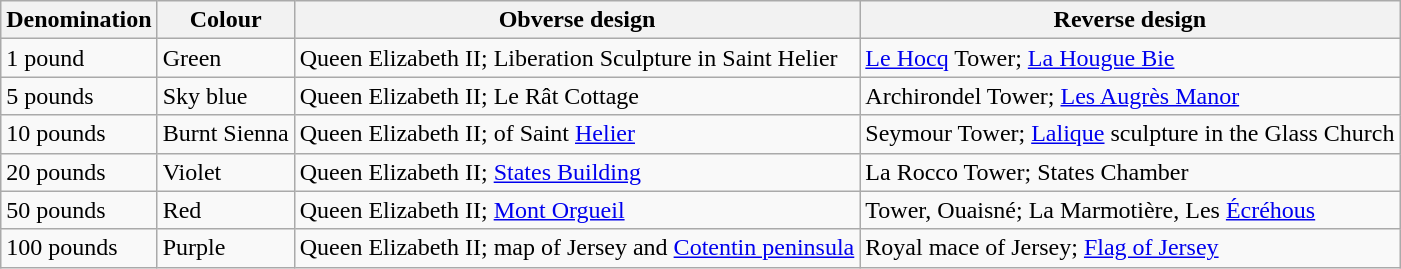<table class="wikitable">
<tr>
<th>Denomination</th>
<th>Colour</th>
<th>Obverse design</th>
<th>Reverse design</th>
</tr>
<tr>
<td>1 pound</td>
<td>Green</td>
<td>Queen Elizabeth II; Liberation Sculpture in Saint Helier</td>
<td><a href='#'>Le Hocq</a> Tower; <a href='#'>La Hougue Bie</a></td>
</tr>
<tr>
<td>5 pounds</td>
<td>Sky blue</td>
<td>Queen Elizabeth II; Le Rât Cottage</td>
<td>Archirondel Tower; <a href='#'>Les Augrès Manor</a></td>
</tr>
<tr>
<td>10 pounds</td>
<td>Burnt Sienna</td>
<td>Queen Elizabeth II;  of Saint <a href='#'>Helier</a></td>
<td>Seymour Tower; <a href='#'>Lalique</a> sculpture in the Glass Church</td>
</tr>
<tr>
<td>20 pounds</td>
<td>Violet</td>
<td>Queen Elizabeth II; <a href='#'>States Building</a></td>
<td>La Rocco Tower; States Chamber</td>
</tr>
<tr>
<td>50 pounds</td>
<td>Red</td>
<td>Queen Elizabeth II; <a href='#'>Mont Orgueil</a></td>
<td>Tower, Ouaisné; La Marmotière, Les <a href='#'>Écréhous</a></td>
</tr>
<tr>
<td>100 pounds</td>
<td>Purple</td>
<td>Queen Elizabeth II; map of Jersey and <a href='#'>Cotentin peninsula</a></td>
<td>Royal mace of Jersey; <a href='#'>Flag of Jersey</a></td>
</tr>
</table>
